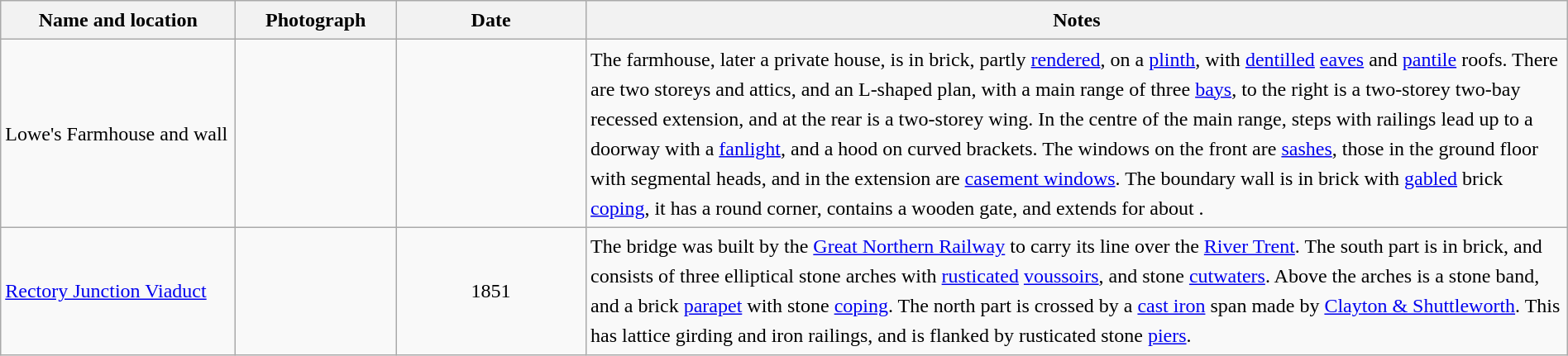<table class="wikitable sortable plainrowheaders" style="width:100%; border:0px; text-align:left; line-height:150%">
<tr>
<th scope="col"  style="width:150px">Name and location</th>
<th scope="col"  style="width:100px" class="unsortable">Photograph</th>
<th scope="col"  style="width:120px">Date</th>
<th scope="col"  style="width:650px" class="unsortable">Notes</th>
</tr>
<tr>
<td>Lowe's Farmhouse and wall<br><small></small></td>
<td></td>
<td align="center"></td>
<td>The farmhouse, later a private house, is in brick, partly <a href='#'>rendered</a>, on a <a href='#'>plinth</a>, with <a href='#'>dentilled</a> <a href='#'>eaves</a> and <a href='#'>pantile</a> roofs.  There are two storeys and attics, and an L-shaped plan, with a main range of three <a href='#'>bays</a>, to the right is a two-storey two-bay recessed extension, and at the rear is a two-storey wing.  In the centre of the main range, steps with railings lead up to a doorway with a <a href='#'>fanlight</a>, and a hood on curved brackets.  The windows on the front are <a href='#'>sashes</a>, those in the ground floor with segmental heads, and in the extension are <a href='#'>casement windows</a>.  The boundary wall is in brick with <a href='#'>gabled</a> brick <a href='#'>coping</a>, it has a round corner, contains a wooden gate, and extends for about .</td>
</tr>
<tr>
<td><a href='#'>Rectory Junction Viaduct</a><br><small></small></td>
<td></td>
<td align="center">1851</td>
<td>The bridge was built by the <a href='#'>Great Northern Railway</a> to carry its line over the <a href='#'>River Trent</a>.  The south part is in brick, and consists of three elliptical stone arches with <a href='#'>rusticated</a> <a href='#'>voussoirs</a>, and stone <a href='#'>cutwaters</a>.  Above the arches is a stone band, and a brick <a href='#'>parapet</a> with stone <a href='#'>coping</a>.  The north part is crossed by a <a href='#'>cast iron</a> span made by <a href='#'>Clayton & Shuttleworth</a>.  This has lattice girding and iron railings, and is flanked by rusticated stone <a href='#'>piers</a>.</td>
</tr>
<tr>
</tr>
</table>
